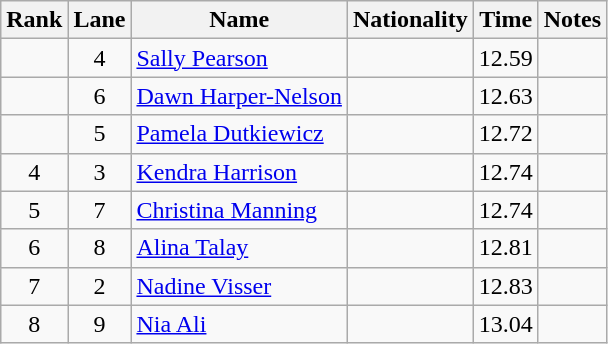<table class="wikitable sortable" style="text-align:center">
<tr>
<th>Rank</th>
<th>Lane</th>
<th>Name</th>
<th>Nationality</th>
<th>Time</th>
<th>Notes</th>
</tr>
<tr>
<td></td>
<td>4</td>
<td style="text-align:left;"><a href='#'>Sally Pearson</a></td>
<td style="text-align:left;"></td>
<td>12.59</td>
<td></td>
</tr>
<tr>
<td></td>
<td>6</td>
<td style="text-align:left;"><a href='#'>Dawn Harper-Nelson</a></td>
<td style="text-align:left;"></td>
<td>12.63</td>
<td></td>
</tr>
<tr>
<td></td>
<td>5</td>
<td style="text-align:left;"><a href='#'>Pamela Dutkiewicz</a></td>
<td style="text-align:left;"></td>
<td>12.72</td>
<td></td>
</tr>
<tr>
<td>4</td>
<td>3</td>
<td style="text-align:left;"><a href='#'>Kendra Harrison</a></td>
<td style="text-align:left;"></td>
<td>12.74</td>
<td></td>
</tr>
<tr>
<td>5</td>
<td>7</td>
<td style="text-align:left;"><a href='#'>Christina Manning</a></td>
<td style="text-align:left;"></td>
<td>12.74</td>
<td></td>
</tr>
<tr>
<td>6</td>
<td>8</td>
<td style="text-align:left;"><a href='#'>Alina Talay</a></td>
<td style="text-align:left;"></td>
<td>12.81</td>
<td></td>
</tr>
<tr>
<td>7</td>
<td>2</td>
<td style="text-align:left;"><a href='#'>Nadine Visser</a></td>
<td style="text-align:left;"></td>
<td>12.83</td>
<td></td>
</tr>
<tr>
<td>8</td>
<td>9</td>
<td style="text-align:left;"><a href='#'>Nia Ali</a></td>
<td style="text-align:left;"></td>
<td>13.04</td>
<td></td>
</tr>
</table>
